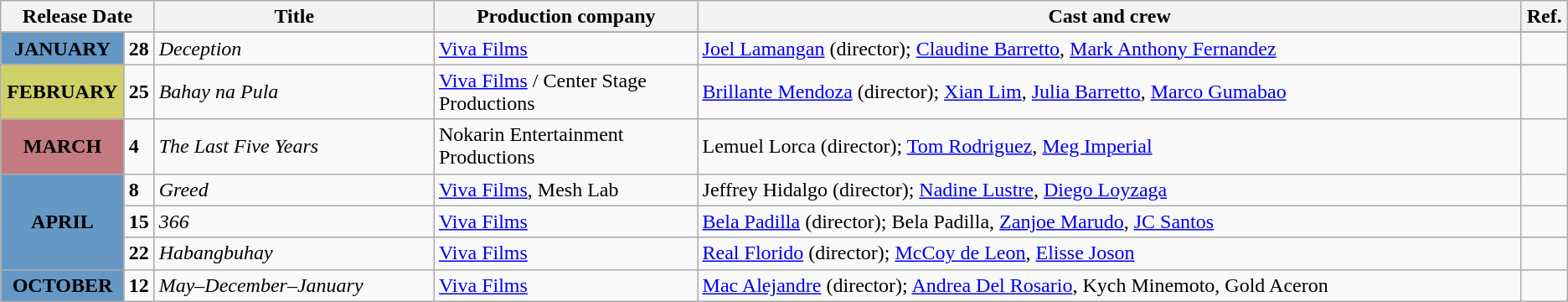<table class="wikitable sortable">
<tr style="background:#ffffba; text-align:center;">
<th colspan="2" style="width:05%">Release Date</th>
<th style="width:17%">Title</th>
<th style="width:16%">Production company</th>
<th style="width:50%">Cast and crew</th>
<th style="width:02%">Ref.</th>
</tr>
<tr>
</tr>
<tr>
<th style="text-align:center; background:#6698c6">JANUARY</th>
<td><strong>28</strong></td>
<td><em>Deception</em></td>
<td><a href='#'>Viva Films</a></td>
<td><a href='#'>Joel Lamangan</a> (director); <a href='#'>Claudine Barretto</a>, <a href='#'>Mark Anthony Fernandez</a></td>
<td></td>
</tr>
<tr>
<th style="text-align:center; background:#d0d069">FEBRUARY</th>
<td><strong>25</strong></td>
<td><em>Bahay na Pula</em></td>
<td><a href='#'>Viva Films</a> / Center Stage Productions</td>
<td><a href='#'>Brillante Mendoza</a> (director); <a href='#'>Xian Lim</a>, <a href='#'>Julia Barretto</a>, <a href='#'>Marco Gumabao</a></td>
<td></td>
</tr>
<tr>
<th style="text-align:center; background:#c47a81">MARCH</th>
<td><strong>4</strong></td>
<td><em>The Last Five Years</em></td>
<td>Nokarin Entertainment Productions</td>
<td>Lemuel Lorca (director); <a href='#'>Tom Rodriguez</a>, <a href='#'>Meg Imperial</a></td>
<td></td>
</tr>
<tr>
<th rowspan="3" style="text-align:center; background:#6698c6">APRIL</th>
<td><strong>8</strong></td>
<td><em>Greed</em></td>
<td><a href='#'>Viva Films</a>, Mesh Lab</td>
<td>Jeffrey Hidalgo (director); <a href='#'>Nadine Lustre</a>, <a href='#'>Diego Loyzaga</a></td>
<td></td>
</tr>
<tr>
<td><strong>15</strong></td>
<td><em>366</em></td>
<td><a href='#'>Viva Films</a></td>
<td><a href='#'>Bela Padilla</a> (director); Bela Padilla, <a href='#'>Zanjoe Marudo</a>, <a href='#'>JC Santos</a></td>
<td></td>
</tr>
<tr>
<td><strong>22</strong></td>
<td><em>Habangbuhay</em></td>
<td><a href='#'>Viva Films</a></td>
<td><a href='#'>Real Florido</a> (director); <a href='#'>McCoy de Leon</a>, <a href='#'>Elisse Joson</a></td>
<td></td>
</tr>
<tr>
<th style="text-align:center; background:#6698c6">OCTOBER</th>
<td><strong>12</strong></td>
<td><em>May–December–January</em></td>
<td><a href='#'>Viva Films</a></td>
<td><a href='#'>Mac Alejandre</a> (director); <a href='#'>Andrea Del Rosario</a>, Kych Minemoto, Gold Aceron</td>
<td></td>
</tr>
</table>
